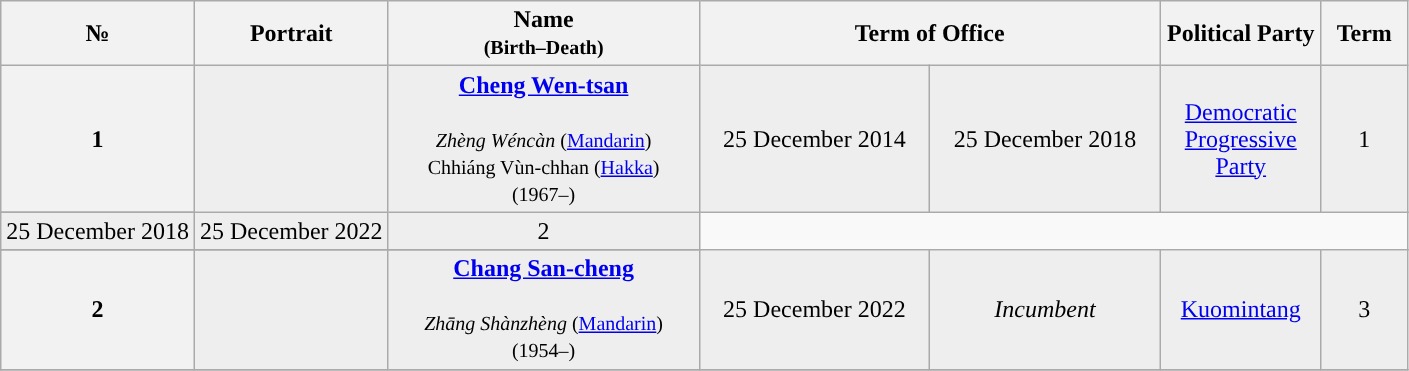<table class="wikitable" style="text-align:center">
<tr>
<th>№</th>
<th>Portrait</th>
<th width="200">Name<br><small>(Birth–Death)</small></th>
<th colspan=2 width="300">Term of Office</th>
<th width="100">Political Party</th>
<th width = "50">Term</th>
</tr>
<tr - bgcolor=#EEEEEE>
<th style="background:">1</th>
<td align=center rowspan=2></td>
<td align=center rowspan=2><strong><a href='#'>Cheng Wen-tsan</a></strong> <br><br><small><em>Zhèng Wéncàn</em> (<a href='#'>Mandarin</a>)<br>Chhiáng Vùn-chhan (<a href='#'>Hakka</a>)<br>(1967–)</small></td>
<td>25 December 2014</td>
<td>25 December 2018</td>
<td rowspan=2><a href='#'>Democratic Progressive Party</a></td>
<td>1</td>
</tr>
<tr ->
</tr>
<tr - bgcolor=#EEEEEE>
<td>25 December 2018</td>
<td>25 December 2022</td>
<td>2</td>
</tr>
<tr ->
</tr>
<tr - bgcolor=#EEEEEE>
<th style="background:">2</th>
<td align=center></td>
<td align=center><strong><a href='#'>Chang San-cheng</a></strong> <br><br><small><em>Zhāng Shànzhèng</em> (<a href='#'>Mandarin</a>)<br>(1954–)</small></td>
<td>25 December 2022</td>
<td><em>Incumbent</em></td>
<td><a href='#'>Kuomintang</a></td>
<td>3</td>
</tr>
<tr ->
</tr>
</table>
